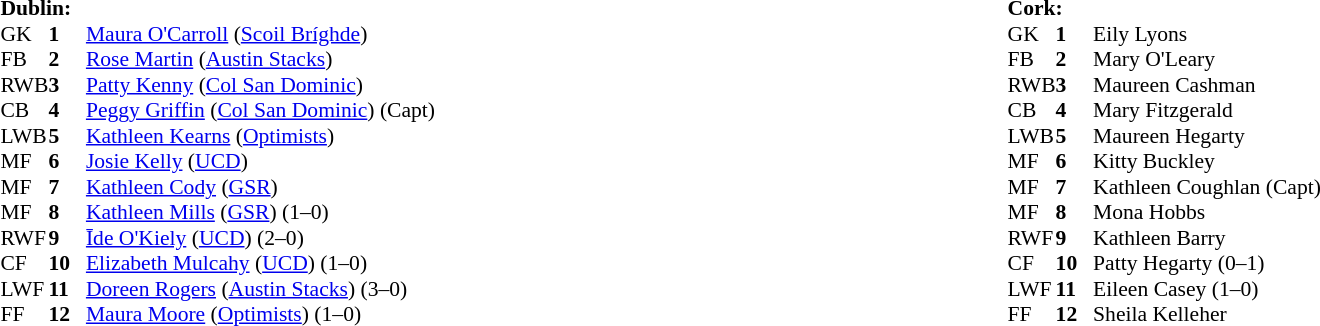<table width="100%">
<tr>
<td valign="top" width="50%"><br><table style="font-size: 90%" cellspacing="0" cellpadding="0" align=center>
<tr>
<td colspan="4"><strong>Dublin:</strong></td>
</tr>
<tr>
<th width="25"></th>
<th width="25"></th>
</tr>
<tr>
<td>GK</td>
<td><strong>1</strong></td>
<td><a href='#'>Maura O'Carroll</a> (<a href='#'>Scoil Bríghde</a>)</td>
</tr>
<tr>
<td>FB</td>
<td><strong>2</strong></td>
<td><a href='#'>Rose Martin</a> (<a href='#'>Austin Stacks</a>)</td>
</tr>
<tr>
<td>RWB</td>
<td><strong>3</strong></td>
<td><a href='#'>Patty Kenny</a> (<a href='#'>Col San Dominic</a>)</td>
</tr>
<tr>
<td>CB</td>
<td><strong>4</strong></td>
<td><a href='#'>Peggy Griffin</a> (<a href='#'>Col San Dominic</a>) (Capt)</td>
</tr>
<tr>
<td>LWB</td>
<td><strong>5</strong></td>
<td><a href='#'>Kathleen Kearns</a> (<a href='#'>Optimists</a>)</td>
</tr>
<tr>
<td>MF</td>
<td><strong>6</strong></td>
<td><a href='#'>Josie Kelly</a> (<a href='#'>UCD</a>)</td>
</tr>
<tr>
<td>MF</td>
<td><strong>7</strong></td>
<td><a href='#'>Kathleen Cody</a> (<a href='#'>GSR</a>)</td>
</tr>
<tr>
<td>MF</td>
<td><strong>8</strong></td>
<td><a href='#'>Kathleen Mills</a> (<a href='#'>GSR</a>) (1–0)</td>
</tr>
<tr>
<td>RWF</td>
<td><strong>9</strong></td>
<td><a href='#'>Īde O'Kiely</a> (<a href='#'>UCD</a>) (2–0)</td>
</tr>
<tr>
<td>CF</td>
<td><strong>10</strong></td>
<td><a href='#'>Elizabeth Mulcahy</a> (<a href='#'>UCD</a>) (1–0)</td>
</tr>
<tr>
<td>LWF</td>
<td><strong>11</strong></td>
<td><a href='#'>Doreen Rogers</a> (<a href='#'>Austin Stacks</a>) (3–0)</td>
</tr>
<tr>
<td>FF</td>
<td><strong>12</strong></td>
<td><a href='#'>Maura Moore</a> (<a href='#'>Optimists</a>) (1–0)</td>
</tr>
<tr>
</tr>
</table>
</td>
<td valign="top" width="50%"><br><table style="font-size: 90%" cellspacing="0" cellpadding="0" align=center>
<tr>
<td colspan="4"><strong>Cork:</strong></td>
</tr>
<tr>
<th width="25"></th>
<th width="25"></th>
</tr>
<tr>
<td>GK</td>
<td><strong>1</strong></td>
<td>Eily Lyons</td>
</tr>
<tr>
<td>FB</td>
<td><strong>2</strong></td>
<td>Mary O'Leary</td>
</tr>
<tr>
<td>RWB</td>
<td><strong>3</strong></td>
<td>Maureen Cashman</td>
</tr>
<tr>
<td>CB</td>
<td><strong>4</strong></td>
<td>Mary Fitzgerald</td>
</tr>
<tr>
<td>LWB</td>
<td><strong>5</strong></td>
<td>Maureen Hegarty</td>
</tr>
<tr>
<td>MF</td>
<td><strong>6</strong></td>
<td>Kitty Buckley</td>
</tr>
<tr>
<td>MF</td>
<td><strong>7</strong></td>
<td>Kathleen Coughlan (Capt)</td>
</tr>
<tr>
<td>MF</td>
<td><strong>8</strong></td>
<td>Mona Hobbs</td>
</tr>
<tr>
<td>RWF</td>
<td><strong>9</strong></td>
<td>Kathleen Barry</td>
</tr>
<tr>
<td>CF</td>
<td><strong>10</strong></td>
<td>Patty Hegarty (0–1)</td>
</tr>
<tr>
<td>LWF</td>
<td><strong>11</strong></td>
<td>Eileen Casey (1–0)</td>
</tr>
<tr>
<td>FF</td>
<td><strong>12</strong></td>
<td>Sheila Kelleher</td>
</tr>
<tr>
</tr>
</table>
</td>
</tr>
</table>
